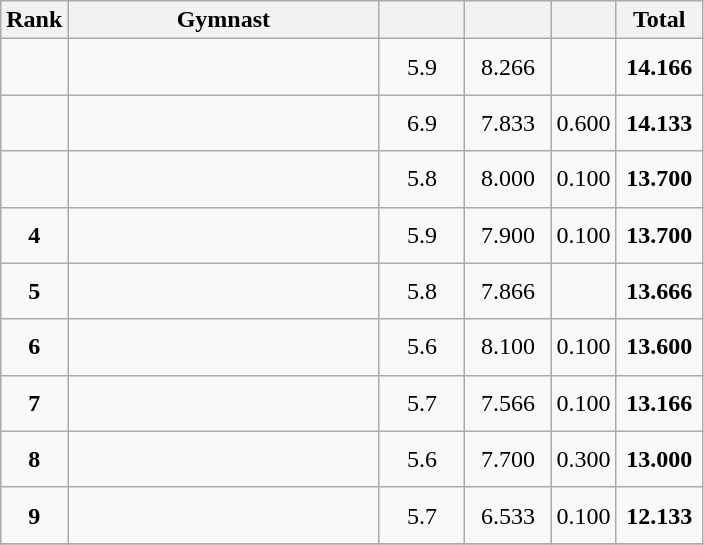<table style="text-align:center;" class="wikitable sortable">
<tr>
<th scope="col" style="width:15px;">Rank</th>
<th scope="col" style="width:200px;">Gymnast</th>
<th scope="col" style="width:50px;"><small></small></th>
<th scope="col" style="width:50px;"><small></small></th>
<th scope="col" style="width:20px;"><small></small></th>
<th scope="col" style="width:50px;">Total</th>
</tr>
<tr>
<td scope="row" style="text-align:center"><strong></strong></td>
<td style="height:30px; text-align:left;"></td>
<td>5.9</td>
<td>8.266</td>
<td></td>
<td><strong>14.166</strong></td>
</tr>
<tr>
<td scope="row" style="text-align:center"><strong></strong></td>
<td style="height:30px; text-align:left;"></td>
<td>6.9</td>
<td>7.833</td>
<td>0.600</td>
<td><strong>14.133</strong></td>
</tr>
<tr>
<td scope="row" style="text-align:center"><strong></strong></td>
<td style="height:30px; text-align:left;"></td>
<td>5.8</td>
<td>8.000</td>
<td>0.100</td>
<td><strong>13.700</strong></td>
</tr>
<tr>
<td scope="row" style="text-align:center"><strong>4</strong></td>
<td style="height:30px; text-align:left;"></td>
<td>5.9</td>
<td>7.900</td>
<td>0.100</td>
<td><strong>13.700</strong></td>
</tr>
<tr>
<td scope="row" style="text-align:center"><strong>5</strong></td>
<td style="height:30px; text-align:left;"></td>
<td>5.8</td>
<td>7.866</td>
<td></td>
<td><strong>13.666</strong></td>
</tr>
<tr>
<td scope="row" style="text-align:center"><strong>6</strong></td>
<td style="height:30px; text-align:left;"></td>
<td>5.6</td>
<td>8.100</td>
<td>0.100</td>
<td><strong>13.600</strong></td>
</tr>
<tr>
<td scope="row" style="text-align:center"><strong>7</strong></td>
<td style="height:30px; text-align:left;"></td>
<td>5.7</td>
<td>7.566</td>
<td>0.100</td>
<td><strong>13.166</strong></td>
</tr>
<tr>
<td scope="row" style="text-align:center"><strong>8</strong></td>
<td style="height:30px; text-align:left;"></td>
<td>5.6</td>
<td>7.700</td>
<td>0.300</td>
<td><strong>13.000</strong></td>
</tr>
<tr>
<td scope="row" style="text-align:center"><strong>9</strong></td>
<td style="height:30px; text-align:left;"></td>
<td>5.7</td>
<td>6.533</td>
<td>0.100</td>
<td><strong>12.133</strong></td>
</tr>
<tr>
</tr>
</table>
